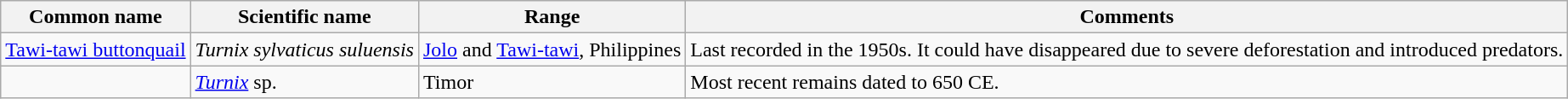<table class="wikitable sortable">
<tr>
<th>Common name</th>
<th>Scientific name</th>
<th>Range</th>
<th class="unsortable">Comments</th>
</tr>
<tr>
<td><a href='#'>Tawi-tawi buttonquail</a></td>
<td><em>Turnix sylvaticus suluensis</em></td>
<td><a href='#'>Jolo</a> and <a href='#'>Tawi-tawi</a>, Philippines</td>
<td>Last recorded in the 1950s. It could have disappeared due to severe deforestation and introduced predators.</td>
</tr>
<tr>
<td></td>
<td><em><a href='#'>Turnix</a></em> sp.</td>
<td>Timor</td>
<td>Most recent remains dated to 650 CE.</td>
</tr>
</table>
